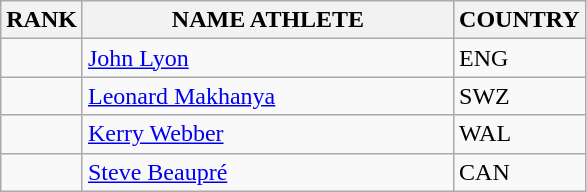<table class="wikitable">
<tr>
<th>RANK</th>
<th align="left" style="width: 15em">NAME ATHLETE</th>
<th>COUNTRY</th>
</tr>
<tr>
<td align="center"></td>
<td><a href='#'>John Lyon</a></td>
<td> ENG</td>
</tr>
<tr>
<td align="center"></td>
<td><a href='#'>Leonard Makhanya</a></td>
<td> SWZ</td>
</tr>
<tr>
<td align="center"></td>
<td><a href='#'>Kerry Webber</a></td>
<td> WAL</td>
</tr>
<tr>
<td align="center"></td>
<td><a href='#'>Steve Beaupré</a></td>
<td> CAN</td>
</tr>
</table>
